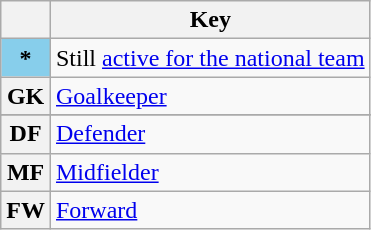<table class="wikitable">
<tr>
<th></th>
<th style="align: left">Key</th>
</tr>
<tr>
<th scope=col style="background:#87CEEB;">*</th>
<td>Still <a href='#'>active for the national team</a></td>
</tr>
<tr>
<th scope=col>GK</th>
<td><a href='#'>Goalkeeper</a></td>
</tr>
<tr>
</tr>
<tr>
<th scope=col>DF</th>
<td><a href='#'>Defender</a></td>
</tr>
<tr>
<th scope=col>MF</th>
<td><a href='#'>Midfielder</a></td>
</tr>
<tr>
<th scope=col>FW</th>
<td><a href='#'>Forward</a></td>
</tr>
</table>
